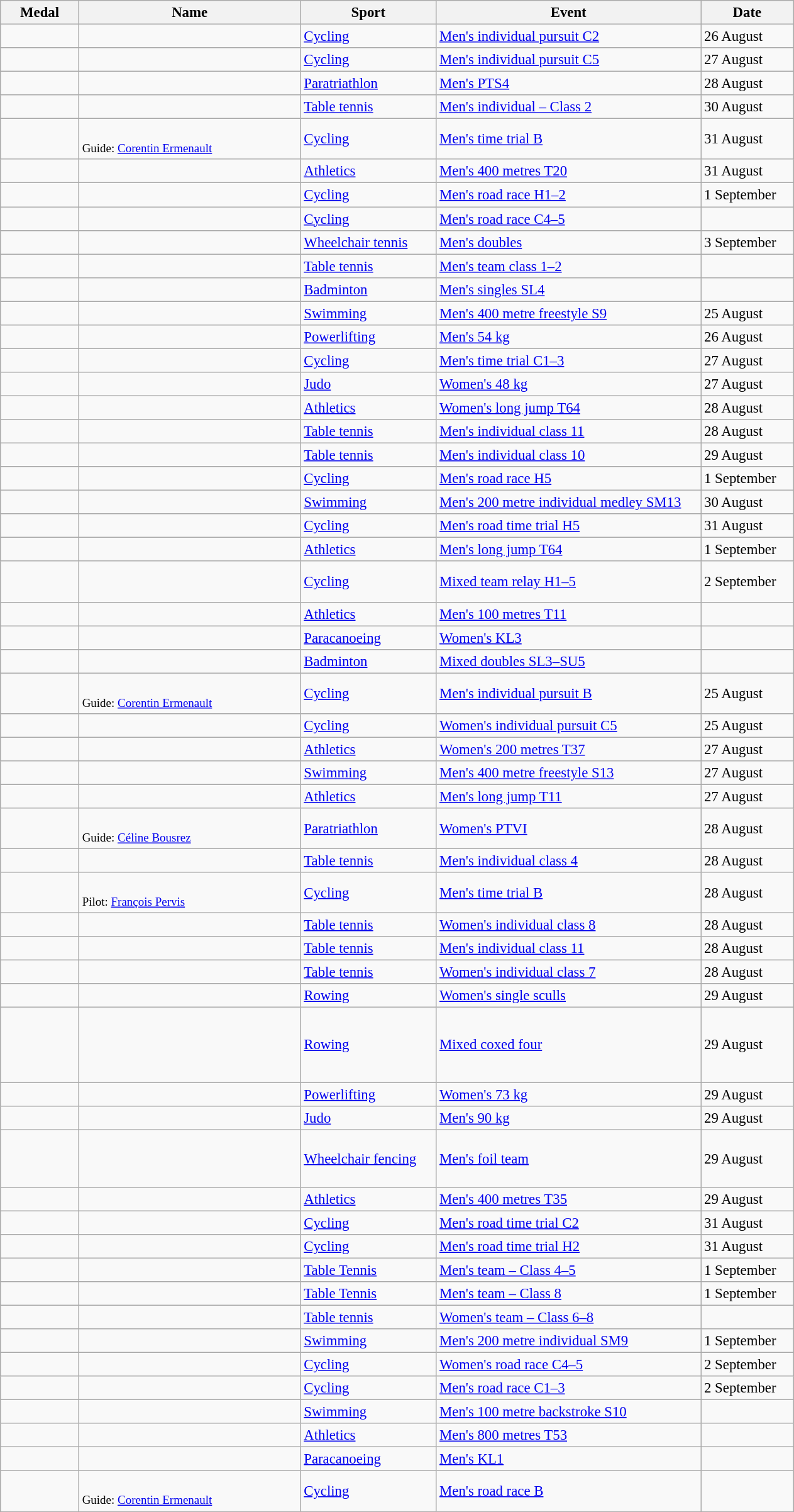<table class="wikitable sortable" style="font-size:95%">
<tr>
<th style="width:5em">Medal</th>
<th style="width:15em">Name</th>
<th style="width:9em">Sport</th>
<th style="width:18em">Event</th>
<th style="width:6em">Date</th>
</tr>
<tr>
<td></td>
<td></td>
<td><a href='#'>Cycling</a></td>
<td><a href='#'>Men's individual pursuit C2</a></td>
<td>26 August</td>
</tr>
<tr>
<td></td>
<td></td>
<td><a href='#'>Cycling</a></td>
<td><a href='#'>Men's individual pursuit C5</a></td>
<td>27 August</td>
</tr>
<tr>
<td></td>
<td></td>
<td><a href='#'>Paratriathlon</a></td>
<td><a href='#'>Men's PTS4</a></td>
<td>28 August</td>
</tr>
<tr>
<td></td>
<td></td>
<td><a href='#'>Table tennis</a></td>
<td><a href='#'>Men's individual – Class 2</a></td>
<td>30 August</td>
</tr>
<tr>
<td></td>
<td><br><small>Guide: <a href='#'>Corentin Ermenault</a></small></td>
<td><a href='#'>Cycling</a></td>
<td><a href='#'>Men's time trial B</a></td>
<td>31 August</td>
</tr>
<tr>
<td></td>
<td></td>
<td><a href='#'>Athletics</a></td>
<td><a href='#'>Men's 400 metres T20</a></td>
<td>31 August</td>
</tr>
<tr>
<td></td>
<td></td>
<td><a href='#'>Cycling</a></td>
<td><a href='#'>Men's road race H1–2</a></td>
<td>1 September</td>
</tr>
<tr>
<td></td>
<td></td>
<td><a href='#'>Cycling</a></td>
<td><a href='#'>Men's road race C4–5</a></td>
<td></td>
</tr>
<tr>
<td></td>
<td><br></td>
<td><a href='#'>Wheelchair tennis</a></td>
<td><a href='#'>Men's doubles</a></td>
<td>3 September</td>
</tr>
<tr>
<td></td>
<td><br></td>
<td><a href='#'>Table tennis</a></td>
<td><a href='#'>Men's team class 1–2</a></td>
<td></td>
</tr>
<tr>
<td></td>
<td></td>
<td><a href='#'>Badminton</a></td>
<td><a href='#'>Men's singles SL4</a></td>
<td></td>
</tr>
<tr>
<td></td>
<td></td>
<td><a href='#'>Swimming</a></td>
<td><a href='#'>Men's 400 metre freestyle S9</a></td>
<td>25 August</td>
</tr>
<tr>
<td></td>
<td></td>
<td><a href='#'>Powerlifting</a></td>
<td><a href='#'>Men's 54 kg</a></td>
<td>26 August</td>
</tr>
<tr>
<td></td>
<td></td>
<td><a href='#'>Cycling</a></td>
<td><a href='#'>Men's time trial C1–3</a></td>
<td>27 August</td>
</tr>
<tr>
<td></td>
<td></td>
<td><a href='#'>Judo</a></td>
<td><a href='#'>Women's 48 kg</a></td>
<td>27 August</td>
</tr>
<tr>
<td></td>
<td></td>
<td><a href='#'>Athletics</a></td>
<td><a href='#'>Women's long jump T64</a></td>
<td>28 August</td>
</tr>
<tr>
<td></td>
<td></td>
<td><a href='#'>Table tennis</a></td>
<td><a href='#'>Men's individual class 11</a></td>
<td>28 August</td>
</tr>
<tr>
<td></td>
<td></td>
<td><a href='#'>Table tennis</a></td>
<td><a href='#'>Men's individual class 10</a></td>
<td>29 August</td>
</tr>
<tr>
<td></td>
<td></td>
<td><a href='#'>Cycling</a></td>
<td><a href='#'>Men's road race H5</a></td>
<td>1 September</td>
</tr>
<tr>
<td></td>
<td></td>
<td><a href='#'>Swimming</a></td>
<td><a href='#'>Men's 200 metre individual medley SM13</a></td>
<td>30 August</td>
</tr>
<tr>
<td></td>
<td></td>
<td><a href='#'>Cycling</a></td>
<td><a href='#'>Men's road time trial H5</a></td>
<td>31 August</td>
</tr>
<tr>
<td></td>
<td></td>
<td><a href='#'>Athletics</a></td>
<td><a href='#'>Men's long jump T64</a></td>
<td>1 September</td>
</tr>
<tr>
<td></td>
<td><br><br></td>
<td><a href='#'>Cycling</a></td>
<td><a href='#'>Mixed team relay H1–5</a></td>
<td>2 September</td>
</tr>
<tr>
<td></td>
<td></td>
<td><a href='#'>Athletics</a></td>
<td><a href='#'>Men's 100 metres T11</a></td>
<td></td>
</tr>
<tr>
<td></td>
<td></td>
<td><a href='#'>Paracanoeing</a></td>
<td><a href='#'>Women's KL3</a></td>
<td></td>
</tr>
<tr>
<td></td>
<td><br></td>
<td><a href='#'>Badminton</a></td>
<td><a href='#'>Mixed doubles SL3–SU5</a></td>
<td></td>
</tr>
<tr>
<td></td>
<td><br><small>Guide: <a href='#'>Corentin Ermenault</a></small></td>
<td><a href='#'>Cycling</a></td>
<td><a href='#'>Men's individual pursuit B</a></td>
<td>25 August</td>
</tr>
<tr>
<td></td>
<td></td>
<td><a href='#'>Cycling</a></td>
<td><a href='#'>Women's individual pursuit C5</a></td>
<td>25 August</td>
</tr>
<tr>
<td></td>
<td></td>
<td><a href='#'>Athletics</a></td>
<td><a href='#'>Women's 200 metres T37</a></td>
<td>27 August</td>
</tr>
<tr>
<td></td>
<td></td>
<td><a href='#'>Swimming</a></td>
<td><a href='#'>Men's 400 metre freestyle S13</a></td>
<td>27 August</td>
</tr>
<tr>
<td></td>
<td></td>
<td><a href='#'>Athletics</a></td>
<td><a href='#'>Men's long jump T11</a></td>
<td>27 August</td>
</tr>
<tr>
<td></td>
<td><br><small>Guide: <a href='#'>Céline Bousrez</a></small></td>
<td><a href='#'>Paratriathlon</a></td>
<td><a href='#'>Women's PTVI</a></td>
<td>28 August</td>
</tr>
<tr>
<td></td>
<td></td>
<td><a href='#'>Table tennis</a></td>
<td><a href='#'>Men's individual class 4</a></td>
<td>28 August</td>
</tr>
<tr>
<td></td>
<td><br><small>Pilot: <a href='#'>François Pervis</a></small></td>
<td><a href='#'>Cycling</a></td>
<td><a href='#'>Men's time trial B</a></td>
<td>28 August</td>
</tr>
<tr>
<td></td>
<td></td>
<td><a href='#'>Table tennis</a></td>
<td><a href='#'>Women's individual class 8</a></td>
<td>28 August</td>
</tr>
<tr>
<td></td>
<td></td>
<td><a href='#'>Table tennis</a></td>
<td><a href='#'>Men's individual class 11</a></td>
<td>28 August</td>
</tr>
<tr>
<td></td>
<td></td>
<td><a href='#'>Table tennis</a></td>
<td><a href='#'>Women's individual class 7</a></td>
<td>28 August</td>
</tr>
<tr>
<td></td>
<td></td>
<td><a href='#'>Rowing</a></td>
<td><a href='#'>Women's single sculls</a></td>
<td>29 August</td>
</tr>
<tr>
<td></td>
<td><br><br><br><br></td>
<td><a href='#'>Rowing</a></td>
<td><a href='#'>Mixed coxed four</a></td>
<td>29 August</td>
</tr>
<tr>
<td></td>
<td></td>
<td><a href='#'>Powerlifting</a></td>
<td><a href='#'>Women's 73 kg</a></td>
<td>29 August</td>
</tr>
<tr>
<td></td>
<td></td>
<td><a href='#'>Judo</a></td>
<td><a href='#'>Men's 90 kg</a></td>
<td>29 August</td>
</tr>
<tr>
<td></td>
<td><br><br><br></td>
<td><a href='#'>Wheelchair fencing</a></td>
<td><a href='#'>Men's foil team</a></td>
<td>29 August</td>
</tr>
<tr>
<td></td>
<td></td>
<td><a href='#'>Athletics</a></td>
<td><a href='#'>Men's 400 metres T35</a></td>
<td>29 August</td>
</tr>
<tr>
<td></td>
<td></td>
<td><a href='#'>Cycling</a></td>
<td><a href='#'>Men's road time trial C2</a></td>
<td>31 August</td>
</tr>
<tr>
<td></td>
<td></td>
<td><a href='#'>Cycling</a></td>
<td><a href='#'>Men's road time trial H2</a></td>
<td>31 August</td>
</tr>
<tr>
<td></td>
<td><br></td>
<td><a href='#'>Table Tennis</a></td>
<td><a href='#'>Men's team – Class 4–5</a></td>
<td>1 September</td>
</tr>
<tr>
<td></td>
<td><br></td>
<td><a href='#'>Table Tennis</a></td>
<td><a href='#'>Men's team – Class 8</a></td>
<td>1 September</td>
</tr>
<tr>
<td></td>
<td><br></td>
<td><a href='#'>Table tennis</a></td>
<td><a href='#'>Women's team – Class 6–8</a></td>
<td></td>
</tr>
<tr>
<td></td>
<td></td>
<td><a href='#'>Swimming</a></td>
<td><a href='#'>Men's 200  metre individual SM9</a></td>
<td>1 September</td>
</tr>
<tr>
<td></td>
<td></td>
<td><a href='#'>Cycling</a></td>
<td><a href='#'>Women's road race C4–5</a></td>
<td>2 September</td>
</tr>
<tr>
<td></td>
<td></td>
<td><a href='#'>Cycling</a></td>
<td><a href='#'>Men's road race C1–3</a></td>
<td>2 September</td>
</tr>
<tr>
<td></td>
<td></td>
<td><a href='#'>Swimming</a></td>
<td><a href='#'>Men's 100 metre backstroke S10</a></td>
<td></td>
</tr>
<tr>
<td></td>
<td></td>
<td><a href='#'>Athletics</a></td>
<td><a href='#'>Men's 800 metres T53</a></td>
<td></td>
</tr>
<tr>
<td></td>
<td></td>
<td><a href='#'>Paracanoeing</a></td>
<td><a href='#'>Men's KL1</a></td>
<td></td>
</tr>
<tr>
<td></td>
<td><br><small>Guide: <a href='#'>Corentin Ermenault</a></small></td>
<td><a href='#'>Cycling</a></td>
<td><a href='#'>Men's road race B</a></td>
<td></td>
</tr>
</table>
